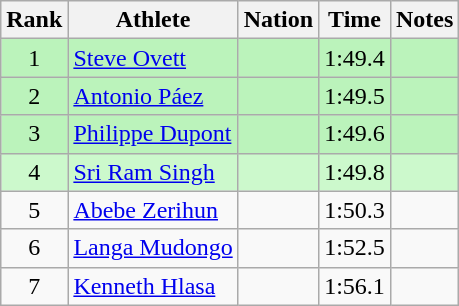<table class="wikitable sortable" style="text-align:center">
<tr>
<th>Rank</th>
<th>Athlete</th>
<th>Nation</th>
<th>Time</th>
<th>Notes</th>
</tr>
<tr bgcolor=bbf3bb>
<td>1</td>
<td align=left><a href='#'>Steve Ovett</a></td>
<td align=left></td>
<td>1:49.4</td>
<td></td>
</tr>
<tr bgcolor=bbf3bb>
<td>2</td>
<td align=left><a href='#'>Antonio Páez</a></td>
<td align=left></td>
<td>1:49.5</td>
<td></td>
</tr>
<tr bgcolor=bbf3bb>
<td>3</td>
<td align=left><a href='#'>Philippe Dupont</a></td>
<td align=left></td>
<td>1:49.6</td>
<td></td>
</tr>
<tr style="background:#ccf9cc;">
<td>4</td>
<td align=left><a href='#'>Sri Ram Singh</a></td>
<td align=left></td>
<td>1:49.8</td>
<td></td>
</tr>
<tr>
<td>5</td>
<td align=left><a href='#'>Abebe Zerihun</a></td>
<td align=left></td>
<td>1:50.3</td>
<td></td>
</tr>
<tr>
<td>6</td>
<td align=left><a href='#'>Langa Mudongo</a></td>
<td align=left></td>
<td>1:52.5</td>
<td></td>
</tr>
<tr>
<td>7</td>
<td align=left><a href='#'>Kenneth Hlasa</a></td>
<td align=left></td>
<td>1:56.1</td>
<td></td>
</tr>
</table>
